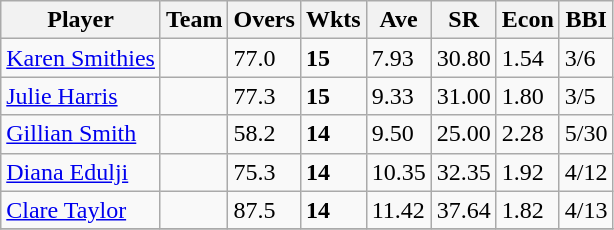<table class="wikitable sortable">
<tr>
<th>Player</th>
<th>Team</th>
<th>Overs</th>
<th>Wkts</th>
<th>Ave</th>
<th>SR</th>
<th>Econ</th>
<th>BBI</th>
</tr>
<tr>
<td><a href='#'>Karen Smithies</a></td>
<td></td>
<td>77.0</td>
<td><strong>15</strong></td>
<td>7.93</td>
<td>30.80</td>
<td>1.54</td>
<td>3/6</td>
</tr>
<tr>
<td><a href='#'>Julie Harris</a></td>
<td></td>
<td>77.3</td>
<td><strong>15</strong></td>
<td>9.33</td>
<td>31.00</td>
<td>1.80</td>
<td>3/5</td>
</tr>
<tr>
<td><a href='#'>Gillian Smith</a></td>
<td></td>
<td>58.2</td>
<td><strong>14</strong></td>
<td>9.50</td>
<td>25.00</td>
<td>2.28</td>
<td>5/30</td>
</tr>
<tr>
<td><a href='#'>Diana Edulji</a></td>
<td></td>
<td>75.3</td>
<td><strong>14</strong></td>
<td>10.35</td>
<td>32.35</td>
<td>1.92</td>
<td>4/12</td>
</tr>
<tr>
<td><a href='#'>Clare Taylor</a></td>
<td></td>
<td>87.5</td>
<td><strong>14</strong></td>
<td>11.42</td>
<td>37.64</td>
<td>1.82</td>
<td>4/13</td>
</tr>
<tr>
</tr>
</table>
